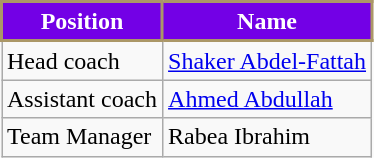<table class="wikitable">
<tr>
<th style="color:#FFFFFF; background: #7300E6; border:2px solid #AB9767;">Position</th>
<th style="color:#FFFFFF; background: #7300E6; border:2px solid #AB9767;">Name</th>
</tr>
<tr>
<td>Head coach</td>
<td> <a href='#'>Shaker Abdel-Fattah</a></td>
</tr>
<tr>
<td>Assistant coach</td>
<td> <a href='#'>Ahmed Abdullah</a></td>
</tr>
<tr>
<td>Team Manager</td>
<td> Rabea Ibrahim</td>
</tr>
</table>
